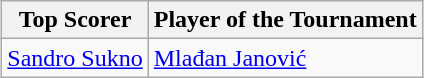<table class=wikitable style="text-align:left; margin:auto">
<tr>
<th>Top Scorer</th>
<th>Player of the Tournament</th>
</tr>
<tr>
<td> <a href='#'>Sandro Sukno</a></td>
<td> <a href='#'>Mlađan Janović</a></td>
</tr>
</table>
